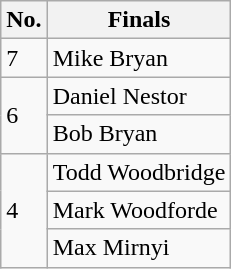<table class="wikitable" style="display: inline-table;">
<tr>
<th width=20>No.</th>
<th>Finals</th>
</tr>
<tr>
<td>7</td>
<td> Mike Bryan</td>
</tr>
<tr>
<td rowspan="2">6</td>
<td> Daniel Nestor</td>
</tr>
<tr>
<td> Bob Bryan</td>
</tr>
<tr>
<td rowspan="3">4</td>
<td> Todd Woodbridge</td>
</tr>
<tr>
<td> Mark Woodforde</td>
</tr>
<tr>
<td> Max Mirnyi</td>
</tr>
</table>
